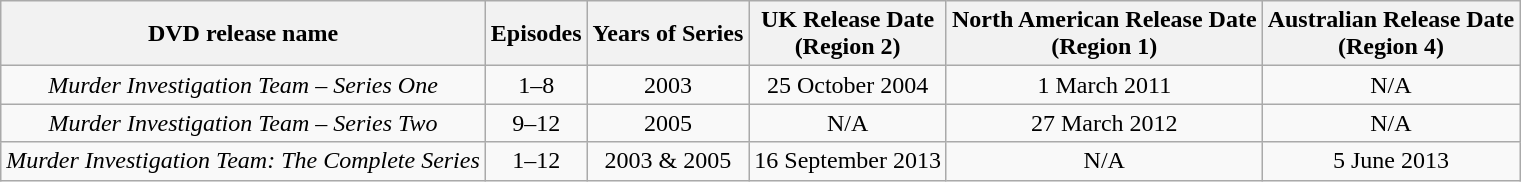<table class="wikitable">
<tr>
<th>DVD release name</th>
<th>Episodes</th>
<th>Years of Series</th>
<th>UK Release Date<br>(Region 2)</th>
<th>North American Release Date<br>(Region 1)</th>
<th>Australian Release Date<br>(Region 4)</th>
</tr>
<tr>
<td rowspan="1" style="text-align:center;"><em>Murder Investigation Team – Series One</em></td>
<td style="text-align:center;">1–8</td>
<td rowspan="1" style="text-align:center;">2003</td>
<td style="text-align:center;">25 October 2004</td>
<td rowspan="1" style="text-align:center;">1 March 2011</td>
<td rowspan="1" style="text-align:center;">N/A</td>
</tr>
<tr>
<td rowspan="1" style="text-align:center;"><em>Murder Investigation Team – Series Two</em></td>
<td style="text-align:center;">9–12</td>
<td rowspan="1" style="text-align:center;">2005</td>
<td style="text-align:center;">N/A</td>
<td rowspan="1" style="text-align:center;">27 March 2012</td>
<td rowspan="1" style="text-align:center;">N/A</td>
</tr>
<tr>
<td rowspan="1" style="text-align:center;"><em>Murder Investigation Team: The Complete Series</em></td>
<td style="text-align:center;">1–12</td>
<td rowspan="1" style="text-align:center;">2003 & 2005</td>
<td style="text-align:center;">16 September 2013</td>
<td rowspan="1" style="text-align:center;">N/A</td>
<td style="text-align:center;">5 June 2013</td>
</tr>
</table>
